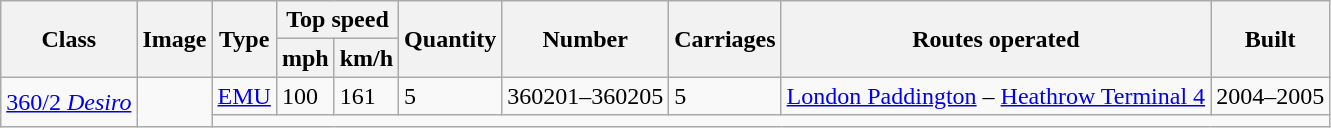<table class="wikitable">
<tr style="background:#f9f9f9;">
<th rowspan="2">Class</th>
<th rowspan="2">Image</th>
<th rowspan="2">Type</th>
<th colspan="2">Top speed</th>
<th rowspan="2">Quantity</th>
<th rowspan="2">Number</th>
<th rowspan="2">Carriages</th>
<th rowspan="2">Routes operated</th>
<th rowspan="2">Built</th>
</tr>
<tr style="background:#f9f9f9;">
<th>mph</th>
<th>km/h</th>
</tr>
<tr>
<td rowspan="3"><a href='#'>360/2 <em>Desiro</em></a></td>
<td rowspan="2"></td>
<td><a href='#'>EMU</a></td>
<td>100</td>
<td>161</td>
<td>5</td>
<td>360201–360205</td>
<td>5</td>
<td><a href='#'>London Paddington</a> – <a href='#'>Heathrow Terminal 4</a></td>
<td>2004–2005</td>
</tr>
<tr>
<td colspan="8" rowspan="1"></td>
</tr>
</table>
